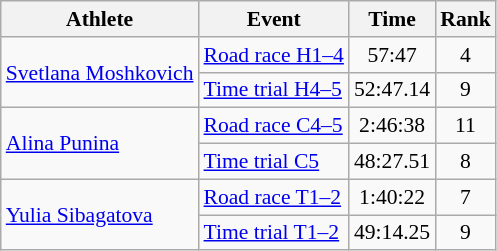<table class="wikitable" style="text-align:center; font-size:90%">
<tr>
<th>Athlete</th>
<th>Event</th>
<th>Time</th>
<th>Rank</th>
</tr>
<tr>
<td rowspan=2 align=left><a href='#'>Svetlana Moshkovich</a></td>
<td align=left><a href='#'>Road race H1–4</a></td>
<td>57:47</td>
<td>4</td>
</tr>
<tr>
<td align=left><a href='#'>Time trial H4–5</a></td>
<td>52:47.14</td>
<td>9</td>
</tr>
<tr>
<td rowspan=2 align=left><a href='#'>Alina Punina</a></td>
<td align=left><a href='#'>Road race C4–5</a></td>
<td>2:46:38</td>
<td>11</td>
</tr>
<tr>
<td align=left><a href='#'>Time trial C5</a></td>
<td>48:27.51</td>
<td>8</td>
</tr>
<tr>
<td rowspan=2 align=left><a href='#'>Yulia Sibagatova</a></td>
<td align=left><a href='#'>Road race T1–2</a></td>
<td>1:40:22</td>
<td>7</td>
</tr>
<tr>
<td align=left><a href='#'>Time trial T1–2</a></td>
<td>49:14.25</td>
<td>9</td>
</tr>
</table>
